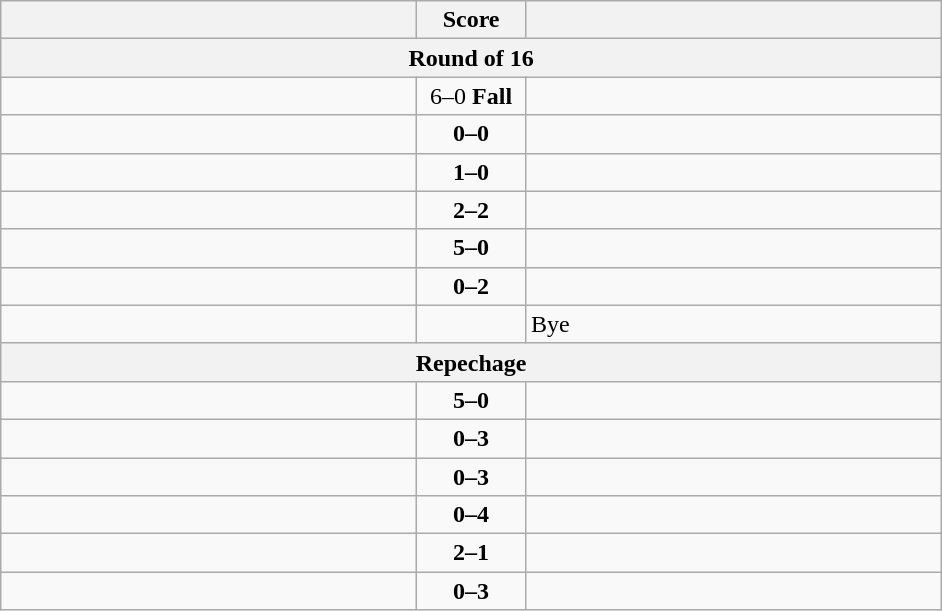<table class="wikitable" style="text-align: left;">
<tr>
<th align="right" width="270"></th>
<th width="65">Score</th>
<th align="left" width="270"></th>
</tr>
<tr>
<th colspan="3">Round of 16</th>
</tr>
<tr>
<td><strong></strong></td>
<td align=center>6–0 <strong>Fall</strong></td>
<td></td>
</tr>
<tr>
<td></td>
<td align=center><strong>0–0</strong></td>
<td><strong></strong></td>
</tr>
<tr>
<td><strong></strong></td>
<td align=center><strong>1–0</strong></td>
<td></td>
</tr>
<tr>
<td><strong></strong></td>
<td align=center><strong>2–2</strong></td>
<td></td>
</tr>
<tr>
<td><strong></strong></td>
<td align=center><strong>5–0</strong></td>
<td></td>
</tr>
<tr>
<td></td>
<td align=center><strong>0–2</strong></td>
<td><strong></strong></td>
</tr>
<tr>
<td><strong></strong></td>
<td></td>
<td>Bye</td>
</tr>
<tr>
<th colspan="3">Repechage</th>
</tr>
<tr>
<td><strong></strong></td>
<td align=center><strong>5–0</strong></td>
<td></td>
</tr>
<tr>
<td></td>
<td align=center><strong>0–3</strong></td>
<td><strong></strong></td>
</tr>
<tr>
<td></td>
<td align=center><strong>0–3</strong></td>
<td><strong></strong></td>
</tr>
<tr>
<td></td>
<td align=center><strong>0–4</strong></td>
<td><strong></strong></td>
</tr>
<tr>
<td><strong></strong></td>
<td align=center><strong>2–1</strong></td>
<td></td>
</tr>
<tr>
<td></td>
<td align=center><strong>0–3</strong></td>
<td><strong></strong></td>
</tr>
</table>
